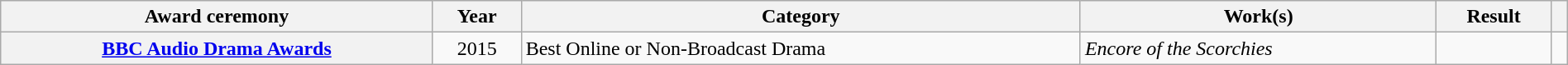<table class="wikitable sortable plainrowheaders" style="width:100%;">
<tr>
<th scope="col">Award ceremony</th>
<th scope="col">Year</th>
<th scope="col">Category</th>
<th scope="col">Work(s)</th>
<th scope="col">Result</th>
<th scope="col" class="unsortable"></th>
</tr>
<tr>
<th scope="row" rowspan="2"><a href='#'>BBC Audio Drama Awards</a></th>
<td style="text-align:center">2015</td>
<td>Best Online or Non-Broadcast Drama</td>
<td><em>Encore of the Scorchies</em></td>
<td></td>
<td style="text-align:center"></td>
</tr>
</table>
